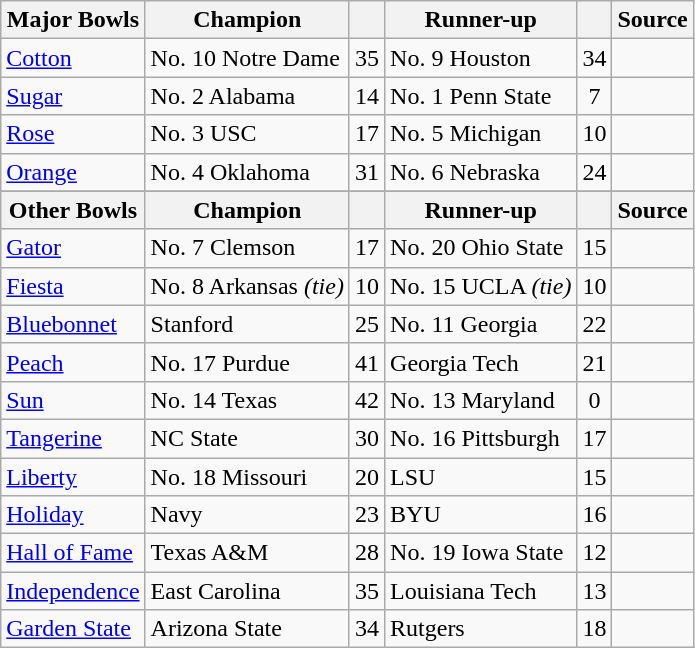<table class="wikitable">
<tr>
<th>Major Bowls</th>
<th>Champion</th>
<th></th>
<th>Runner-up</th>
<th></th>
<th>Source</th>
</tr>
<tr>
<td><a href='#'>Cotton</a></td>
<td>No. 10 Notre Dame</td>
<td>35</td>
<td>No. 9 Houston</td>
<td>34</td>
<td></td>
</tr>
<tr>
<td><a href='#'>Sugar</a></td>
<td>No. 2 Alabama</td>
<td>14</td>
<td>No. 1 Penn State</td>
<td align=center>7</td>
<td></td>
</tr>
<tr>
<td><a href='#'>Rose</a></td>
<td>No. 3 USC</td>
<td>17</td>
<td>No. 5 Michigan</td>
<td>10</td>
<td></td>
</tr>
<tr>
<td><a href='#'>Orange</a></td>
<td>No. 4 Oklahoma</td>
<td>31</td>
<td>No. 6 Nebraska</td>
<td>24</td>
<td></td>
</tr>
<tr>
</tr>
<tr>
<th>Other Bowls</th>
<th>Champion</th>
<th></th>
<th>Runner-up</th>
<th></th>
<th>Source</th>
</tr>
<tr>
<td><a href='#'>Gator</a></td>
<td>No. 7 Clemson</td>
<td>17</td>
<td>No. 20 Ohio State</td>
<td>15</td>
<td></td>
</tr>
<tr>
<td><a href='#'>Fiesta</a></td>
<td>No. 8 Arkansas <em>(tie)</em></td>
<td>10</td>
<td>No. 15 UCLA <em>(tie)</em></td>
<td>10</td>
<td></td>
</tr>
<tr>
<td><a href='#'>Bluebonnet</a></td>
<td>Stanford</td>
<td>25</td>
<td>No. 11 Georgia</td>
<td>22</td>
<td></td>
</tr>
<tr>
<td><a href='#'>Peach</a></td>
<td>No. 17 Purdue</td>
<td>41</td>
<td>Georgia Tech</td>
<td>21</td>
<td></td>
</tr>
<tr>
<td><a href='#'>Sun</a></td>
<td>No. 14 Texas</td>
<td>42</td>
<td>No. 13 Maryland</td>
<td align=center>0</td>
<td></td>
</tr>
<tr>
<td><a href='#'>Tangerine</a></td>
<td>NC State</td>
<td>30</td>
<td>No. 16 Pittsburgh</td>
<td>17</td>
<td></td>
</tr>
<tr>
<td><a href='#'>Liberty</a></td>
<td>No. 18 Missouri</td>
<td>20</td>
<td>LSU</td>
<td>15</td>
<td></td>
</tr>
<tr>
<td><a href='#'>Holiday</a></td>
<td>Navy</td>
<td>23</td>
<td>BYU</td>
<td>16</td>
<td></td>
</tr>
<tr>
<td><a href='#'>Hall of Fame</a></td>
<td>Texas A&M</td>
<td>28</td>
<td>No. 19 Iowa State</td>
<td>12</td>
<td></td>
</tr>
<tr>
<td><a href='#'>Independence</a></td>
<td>East Carolina</td>
<td>35</td>
<td>Louisiana Tech</td>
<td>13</td>
<td></td>
</tr>
<tr>
<td><a href='#'>Garden State</a></td>
<td>Arizona State</td>
<td>34</td>
<td>Rutgers</td>
<td>18</td>
<td></td>
</tr>
</table>
